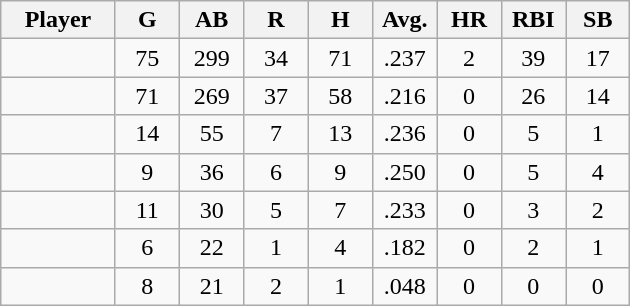<table class="wikitable sortable">
<tr>
<th bgcolor="#DDDDFF" width="16%">Player</th>
<th bgcolor="#DDDDFF" width="9%">G</th>
<th bgcolor="#DDDDFF" width="9%">AB</th>
<th bgcolor="#DDDDFF" width="9%">R</th>
<th bgcolor="#DDDDFF" width="9%">H</th>
<th bgcolor="#DDDDFF" width="9%">Avg.</th>
<th bgcolor="#DDDDFF" width="9%">HR</th>
<th bgcolor="#DDDDFF" width="9%">RBI</th>
<th bgcolor="#DDDDFF" width="9%">SB</th>
</tr>
<tr align="center">
<td></td>
<td>75</td>
<td>299</td>
<td>34</td>
<td>71</td>
<td>.237</td>
<td>2</td>
<td>39</td>
<td>17</td>
</tr>
<tr align="center">
<td></td>
<td>71</td>
<td>269</td>
<td>37</td>
<td>58</td>
<td>.216</td>
<td>0</td>
<td>26</td>
<td>14</td>
</tr>
<tr align="center">
<td></td>
<td>14</td>
<td>55</td>
<td>7</td>
<td>13</td>
<td>.236</td>
<td>0</td>
<td>5</td>
<td>1</td>
</tr>
<tr align="center">
<td></td>
<td>9</td>
<td>36</td>
<td>6</td>
<td>9</td>
<td>.250</td>
<td>0</td>
<td>5</td>
<td>4</td>
</tr>
<tr align="center">
<td></td>
<td>11</td>
<td>30</td>
<td>5</td>
<td>7</td>
<td>.233</td>
<td>0</td>
<td>3</td>
<td>2</td>
</tr>
<tr align="center">
<td></td>
<td>6</td>
<td>22</td>
<td>1</td>
<td>4</td>
<td>.182</td>
<td>0</td>
<td>2</td>
<td>1</td>
</tr>
<tr align="center">
<td></td>
<td>8</td>
<td>21</td>
<td>2</td>
<td>1</td>
<td>.048</td>
<td>0</td>
<td>0</td>
<td>0</td>
</tr>
</table>
